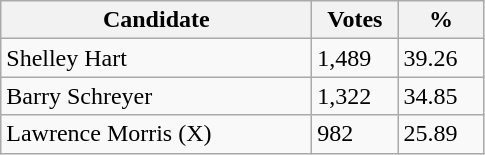<table class="wikitable sortable">
<tr>
<th bgcolor="#DDDDFF" width="200px">Candidate</th>
<th bgcolor="#DDDDFF" width="50px">Votes</th>
<th bgcolor="#DDDDFF" width="50px">%</th>
</tr>
<tr>
<td>Shelley Hart</td>
<td>1,489</td>
<td>39.26</td>
</tr>
<tr>
<td>Barry Schreyer</td>
<td>1,322</td>
<td>34.85</td>
</tr>
<tr>
<td>Lawrence Morris (X)</td>
<td>982</td>
<td>25.89</td>
</tr>
</table>
